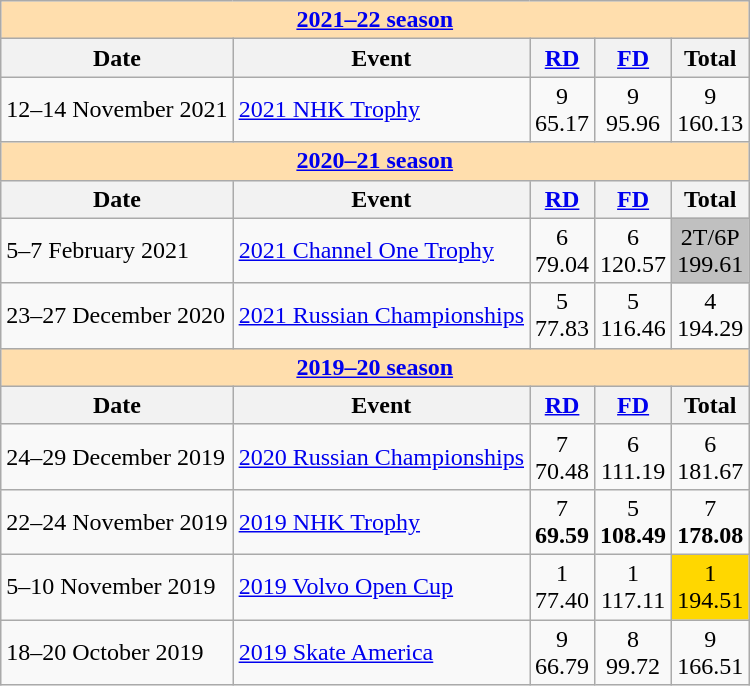<table class="wikitable">
<tr>
<td style="background-color: #ffdead;" colspan=5 align=center><a href='#'><strong>2021–22 season</strong></a></td>
</tr>
<tr>
<th>Date</th>
<th>Event</th>
<th><a href='#'>RD</a></th>
<th><a href='#'>FD</a></th>
<th>Total</th>
</tr>
<tr>
<td>12–14 November 2021</td>
<td><a href='#'>2021 NHK Trophy</a></td>
<td align=center>9 <br> 65.17</td>
<td align=center>9 <br> 95.96</td>
<td align=center>9 <br> 160.13</td>
</tr>
<tr>
<td style="background-color: #ffdead;" colspan=5 align=center><a href='#'><strong>2020–21 season</strong></a></td>
</tr>
<tr>
<th>Date</th>
<th>Event</th>
<th><a href='#'>RD</a></th>
<th><a href='#'>FD</a></th>
<th>Total</th>
</tr>
<tr>
<td>5–7 February 2021</td>
<td><a href='#'>2021 Channel One Trophy</a></td>
<td align=center>6 <br> 79.04</td>
<td align=center>6 <br> 120.57</td>
<td align=center bgcolor=silver>2T/6P <br> 199.61</td>
</tr>
<tr>
<td>23–27 December 2020</td>
<td><a href='#'>2021 Russian Championships</a></td>
<td align=center>5 <br> 77.83</td>
<td align=center>5 <br> 116.46</td>
<td align=center>4 <br> 194.29</td>
</tr>
<tr>
<td style="background-color: #ffdead;" colspan=5 align=center><a href='#'><strong>2019–20 season</strong></a></td>
</tr>
<tr>
<th>Date</th>
<th>Event</th>
<th><a href='#'>RD</a></th>
<th><a href='#'>FD</a></th>
<th>Total</th>
</tr>
<tr>
<td>24–29 December 2019</td>
<td><a href='#'>2020 Russian Championships</a></td>
<td align=center>7 <br> 70.48</td>
<td align=center>6 <br> 111.19</td>
<td align=center>6 <br> 181.67</td>
</tr>
<tr>
<td>22–24 November 2019</td>
<td><a href='#'>2019 NHK Trophy</a></td>
<td align=center>7 <br> <strong>69.59</strong></td>
<td align=center>5 <br> <strong>108.49</strong></td>
<td align=center>7 <br> <strong>178.08</strong></td>
</tr>
<tr>
<td>5–10 November 2019</td>
<td><a href='#'>2019 Volvo Open Cup</a></td>
<td align=center>1 <br> 77.40</td>
<td align=center>1 <br> 117.11</td>
<td align=center bgcolor=gold>1 <br> 194.51</td>
</tr>
<tr>
<td>18–20 October 2019</td>
<td><a href='#'>2019 Skate America</a></td>
<td align=center>9 <br> 66.79</td>
<td align=center>8 <br>  99.72</td>
<td align=center>9 <br> 166.51</td>
</tr>
</table>
